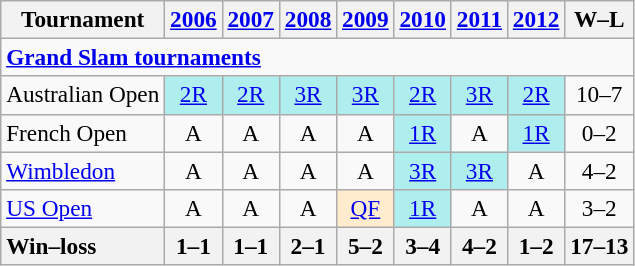<table class=wikitable style=text-align:center;font-size:97%>
<tr>
<th>Tournament</th>
<th><a href='#'>2006</a></th>
<th><a href='#'>2007</a></th>
<th><a href='#'>2008</a></th>
<th><a href='#'>2009</a></th>
<th><a href='#'>2010</a></th>
<th><a href='#'>2011</a></th>
<th><a href='#'>2012</a></th>
<th>W–L</th>
</tr>
<tr>
<td colspan=18 align=left><a href='#'><strong>Grand Slam tournaments</strong></a></td>
</tr>
<tr>
<td align=left>Australian Open</td>
<td bgcolor=afeeee><a href='#'>2R</a></td>
<td bgcolor=afeeee><a href='#'>2R</a></td>
<td bgcolor=afeeee><a href='#'>3R</a></td>
<td bgcolor=afeeee><a href='#'>3R</a></td>
<td bgcolor=afeeee><a href='#'>2R</a></td>
<td bgcolor=afeeee><a href='#'>3R</a></td>
<td bgcolor=afeeee><a href='#'>2R</a></td>
<td>10–7</td>
</tr>
<tr>
<td align=left>French Open</td>
<td>A</td>
<td>A</td>
<td>A</td>
<td>A</td>
<td bgcolor=afeeee><a href='#'>1R</a></td>
<td>A</td>
<td bgcolor=afeeee><a href='#'>1R</a></td>
<td>0–2</td>
</tr>
<tr>
<td align=left><a href='#'>Wimbledon</a></td>
<td>A</td>
<td>A</td>
<td>A</td>
<td>A</td>
<td bgcolor=afeeee><a href='#'>3R</a></td>
<td bgcolor=afeeee><a href='#'>3R</a></td>
<td>A</td>
<td>4–2</td>
</tr>
<tr>
<td align=left><a href='#'>US Open</a></td>
<td>A</td>
<td>A</td>
<td>A</td>
<td bgcolor=ffebcd><a href='#'>QF</a></td>
<td bgcolor=afeeee><a href='#'>1R</a></td>
<td>A</td>
<td>A</td>
<td>3–2</td>
</tr>
<tr>
<th style=text-align:left>Win–loss</th>
<th>1–1</th>
<th>1–1</th>
<th>2–1</th>
<th>5–2</th>
<th>3–4</th>
<th>4–2</th>
<th>1–2</th>
<th>17–13</th>
</tr>
</table>
